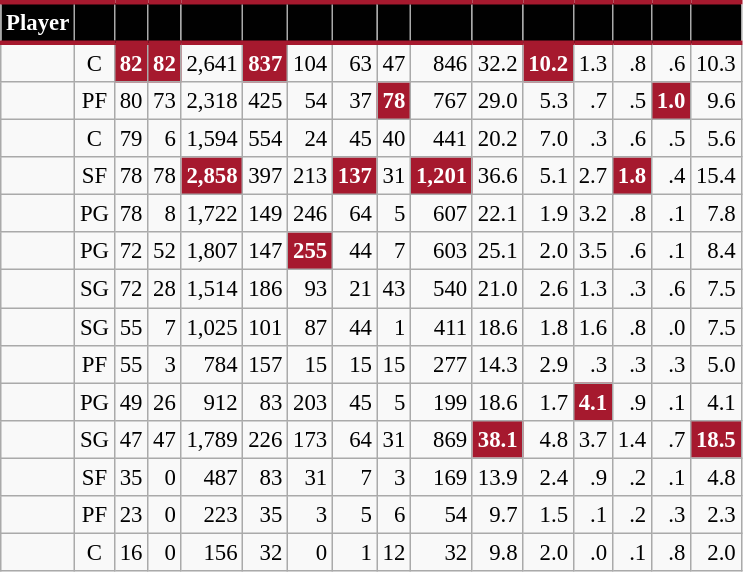<table class="wikitable sortable" style="font-size: 95%; text-align:right;">
<tr>
<th style="background:#010101; color:#FFFFFF; border-top:#A6192E 3px solid; border-bottom:#A6192E 3px solid;">Player</th>
<th style="background:#010101; color:#FFFFFF; border-top:#A6192E 3px solid; border-bottom:#A6192E 3px solid;"></th>
<th style="background:#010101; color:#FFFFFF; border-top:#A6192E 3px solid; border-bottom:#A6192E 3px solid;"></th>
<th style="background:#010101; color:#FFFFFF; border-top:#A6192E 3px solid; border-bottom:#A6192E 3px solid;"></th>
<th style="background:#010101; color:#FFFFFF; border-top:#A6192E 3px solid; border-bottom:#A6192E 3px solid;"></th>
<th style="background:#010101; color:#FFFFFF; border-top:#A6192E 3px solid; border-bottom:#A6192E 3px solid;"></th>
<th style="background:#010101; color:#FFFFFF; border-top:#A6192E 3px solid; border-bottom:#A6192E 3px solid;"></th>
<th style="background:#010101; color:#FFFFFF; border-top:#A6192E 3px solid; border-bottom:#A6192E 3px solid;"></th>
<th style="background:#010101; color:#FFFFFF; border-top:#A6192E 3px solid; border-bottom:#A6192E 3px solid;"></th>
<th style="background:#010101; color:#FFFFFF; border-top:#A6192E 3px solid; border-bottom:#A6192E 3px solid;"></th>
<th style="background:#010101; color:#FFFFFF; border-top:#A6192E 3px solid; border-bottom:#A6192E 3px solid;"></th>
<th style="background:#010101; color:#FFFFFF; border-top:#A6192E 3px solid; border-bottom:#A6192E 3px solid;"></th>
<th style="background:#010101; color:#FFFFFF; border-top:#A6192E 3px solid; border-bottom:#A6192E 3px solid;"></th>
<th style="background:#010101; color:#FFFFFF; border-top:#A6192E 3px solid; border-bottom:#A6192E 3px solid;"></th>
<th style="background:#010101; color:#FFFFFF; border-top:#A6192E 3px solid; border-bottom:#A6192E 3px solid;"></th>
<th style="background:#010101; color:#FFFFFF; border-top:#A6192E 3px solid; border-bottom:#A6192E 3px solid;"></th>
</tr>
<tr>
<td style="text-align:left;"></td>
<td style="text-align:center;">C</td>
<td style="background:#A6192E; color:#FFFFFF;"><strong>82</strong></td>
<td style="background:#A6192E; color:#FFFFFF;"><strong>82</strong></td>
<td>2,641</td>
<td style="background:#A6192E; color:#FFFFFF;"><strong>837</strong></td>
<td>104</td>
<td>63</td>
<td>47</td>
<td>846</td>
<td>32.2</td>
<td style="background:#A6192E; color:#FFFFFF;"><strong>10.2</strong></td>
<td>1.3</td>
<td>.8</td>
<td>.6</td>
<td>10.3</td>
</tr>
<tr>
<td style="text-align:left;"></td>
<td style="text-align:center;">PF</td>
<td>80</td>
<td>73</td>
<td>2,318</td>
<td>425</td>
<td>54</td>
<td>37</td>
<td style="background:#A6192E; color:#FFFFFF;"><strong>78</strong></td>
<td>767</td>
<td>29.0</td>
<td>5.3</td>
<td>.7</td>
<td>.5</td>
<td style="background:#A6192E; color:#FFFFFF;"><strong>1.0</strong></td>
<td>9.6</td>
</tr>
<tr>
<td style="text-align:left;"></td>
<td style="text-align:center;">C</td>
<td>79</td>
<td>6</td>
<td>1,594</td>
<td>554</td>
<td>24</td>
<td>45</td>
<td>40</td>
<td>441</td>
<td>20.2</td>
<td>7.0</td>
<td>.3</td>
<td>.6</td>
<td>.5</td>
<td>5.6</td>
</tr>
<tr>
<td style="text-align:left;"></td>
<td style="text-align:center;">SF</td>
<td>78</td>
<td>78</td>
<td style="background:#A6192E; color:#FFFFFF;"><strong>2,858</strong></td>
<td>397</td>
<td>213</td>
<td style="background:#A6192E; color:#FFFFFF;"><strong>137</strong></td>
<td>31</td>
<td style="background:#A6192E; color:#FFFFFF;"><strong>1,201</strong></td>
<td>36.6</td>
<td>5.1</td>
<td>2.7</td>
<td style="background:#A6192E; color:#FFFFFF;"><strong>1.8</strong></td>
<td>.4</td>
<td>15.4</td>
</tr>
<tr>
<td style="text-align:left;"></td>
<td style="text-align:center;">PG</td>
<td>78</td>
<td>8</td>
<td>1,722</td>
<td>149</td>
<td>246</td>
<td>64</td>
<td>5</td>
<td>607</td>
<td>22.1</td>
<td>1.9</td>
<td>3.2</td>
<td>.8</td>
<td>.1</td>
<td>7.8</td>
</tr>
<tr>
<td style="text-align:left;"></td>
<td style="text-align:center;">PG</td>
<td>72</td>
<td>52</td>
<td>1,807</td>
<td>147</td>
<td style="background:#A6192E; color:#FFFFFF;"><strong>255</strong></td>
<td>44</td>
<td>7</td>
<td>603</td>
<td>25.1</td>
<td>2.0</td>
<td>3.5</td>
<td>.6</td>
<td>.1</td>
<td>8.4</td>
</tr>
<tr>
<td style="text-align:left;"></td>
<td style="text-align:center;">SG</td>
<td>72</td>
<td>28</td>
<td>1,514</td>
<td>186</td>
<td>93</td>
<td>21</td>
<td>43</td>
<td>540</td>
<td>21.0</td>
<td>2.6</td>
<td>1.3</td>
<td>.3</td>
<td>.6</td>
<td>7.5</td>
</tr>
<tr>
<td style="text-align:left;"></td>
<td style="text-align:center;">SG</td>
<td>55</td>
<td>7</td>
<td>1,025</td>
<td>101</td>
<td>87</td>
<td>44</td>
<td>1</td>
<td>411</td>
<td>18.6</td>
<td>1.8</td>
<td>1.6</td>
<td>.8</td>
<td>.0</td>
<td>7.5</td>
</tr>
<tr>
<td style="text-align:left;"></td>
<td style="text-align:center;">PF</td>
<td>55</td>
<td>3</td>
<td>784</td>
<td>157</td>
<td>15</td>
<td>15</td>
<td>15</td>
<td>277</td>
<td>14.3</td>
<td>2.9</td>
<td>.3</td>
<td>.3</td>
<td>.3</td>
<td>5.0</td>
</tr>
<tr>
<td style="text-align:left;"></td>
<td style="text-align:center;">PG</td>
<td>49</td>
<td>26</td>
<td>912</td>
<td>83</td>
<td>203</td>
<td>45</td>
<td>5</td>
<td>199</td>
<td>18.6</td>
<td>1.7</td>
<td style="background:#A6192E; color:#FFFFFF;"><strong>4.1</strong></td>
<td>.9</td>
<td>.1</td>
<td>4.1</td>
</tr>
<tr>
<td style="text-align:left;"></td>
<td style="text-align:center;">SG</td>
<td>47</td>
<td>47</td>
<td>1,789</td>
<td>226</td>
<td>173</td>
<td>64</td>
<td>31</td>
<td>869</td>
<td style="background:#A6192E; color:#FFFFFF;"><strong>38.1</strong></td>
<td>4.8</td>
<td>3.7</td>
<td>1.4</td>
<td>.7</td>
<td style="background:#A6192E; color:#FFFFFF;"><strong>18.5</strong></td>
</tr>
<tr>
<td style="text-align:left;"></td>
<td style="text-align:center;">SF</td>
<td>35</td>
<td>0</td>
<td>487</td>
<td>83</td>
<td>31</td>
<td>7</td>
<td>3</td>
<td>169</td>
<td>13.9</td>
<td>2.4</td>
<td>.9</td>
<td>.2</td>
<td>.1</td>
<td>4.8</td>
</tr>
<tr>
<td style="text-align:left;"></td>
<td style="text-align:center;">PF</td>
<td>23</td>
<td>0</td>
<td>223</td>
<td>35</td>
<td>3</td>
<td>5</td>
<td>6</td>
<td>54</td>
<td>9.7</td>
<td>1.5</td>
<td>.1</td>
<td>.2</td>
<td>.3</td>
<td>2.3</td>
</tr>
<tr>
<td style="text-align:left;"></td>
<td style="text-align:center;">C</td>
<td>16</td>
<td>0</td>
<td>156</td>
<td>32</td>
<td>0</td>
<td>1</td>
<td>12</td>
<td>32</td>
<td>9.8</td>
<td>2.0</td>
<td>.0</td>
<td>.1</td>
<td>.8</td>
<td>2.0</td>
</tr>
</table>
